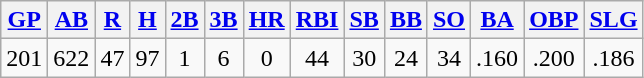<table class="wikitable">
<tr>
<th><a href='#'>GP</a></th>
<th><a href='#'>AB</a></th>
<th><a href='#'>R</a></th>
<th><a href='#'>H</a></th>
<th><a href='#'>2B</a></th>
<th><a href='#'>3B</a></th>
<th><a href='#'>HR</a></th>
<th><a href='#'>RBI</a></th>
<th><a href='#'>SB</a></th>
<th><a href='#'>BB</a></th>
<th><a href='#'>SO</a></th>
<th><a href='#'>BA</a></th>
<th><a href='#'>OBP</a></th>
<th><a href='#'>SLG</a></th>
</tr>
<tr align=center>
<td>201</td>
<td>622</td>
<td>47</td>
<td>97</td>
<td>1</td>
<td>6</td>
<td>0</td>
<td>44</td>
<td>30</td>
<td>24</td>
<td>34</td>
<td>.160</td>
<td>.200</td>
<td>.186</td>
</tr>
</table>
